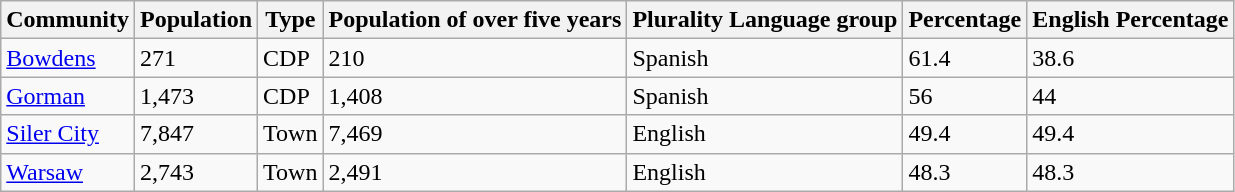<table class="wikitable sortable">
<tr>
<th>Community</th>
<th>Population</th>
<th>Type</th>
<th>Population of over five years</th>
<th>Plurality Language group</th>
<th>Percentage</th>
<th>English Percentage</th>
</tr>
<tr>
<td><a href='#'>Bowdens</a></td>
<td>271</td>
<td>CDP</td>
<td>210</td>
<td>Spanish</td>
<td>61.4</td>
<td>38.6</td>
</tr>
<tr>
<td><a href='#'>Gorman</a></td>
<td>1,473</td>
<td>CDP</td>
<td>1,408</td>
<td>Spanish</td>
<td>56</td>
<td>44</td>
</tr>
<tr>
<td><a href='#'>Siler City</a></td>
<td>7,847</td>
<td>Town</td>
<td>7,469</td>
<td>English</td>
<td>49.4</td>
<td>49.4</td>
</tr>
<tr>
<td><a href='#'>Warsaw</a></td>
<td>2,743</td>
<td>Town</td>
<td>2,491</td>
<td>English</td>
<td>48.3</td>
<td>48.3</td>
</tr>
</table>
